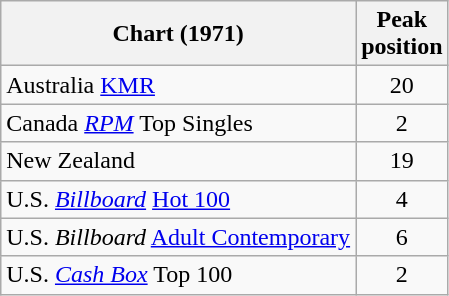<table class="wikitable sortable">
<tr>
<th align="left">Chart (1971)</th>
<th align="left">Peak<br>position</th>
</tr>
<tr>
<td align="left">Australia <a href='#'>KMR</a></td>
<td style="text-align:center;">20</td>
</tr>
<tr>
<td align="left">Canada <a href='#'><em>RPM</em></a> Top Singles</td>
<td style="text-align:center;">2</td>
</tr>
<tr>
<td align="left">New Zealand</td>
<td style="text-align:center;">19</td>
</tr>
<tr>
<td align="left">U.S. <em><a href='#'>Billboard</a></em> <a href='#'>Hot 100</a></td>
<td style="text-align:center;">4</td>
</tr>
<tr>
<td align="left">U.S. <em>Billboard</em> <a href='#'>Adult Contemporary</a></td>
<td style="text-align:center;">6</td>
</tr>
<tr>
<td>U.S. <a href='#'><em>Cash Box</em></a> Top 100 </td>
<td style="text-align:center;">2</td>
</tr>
</table>
